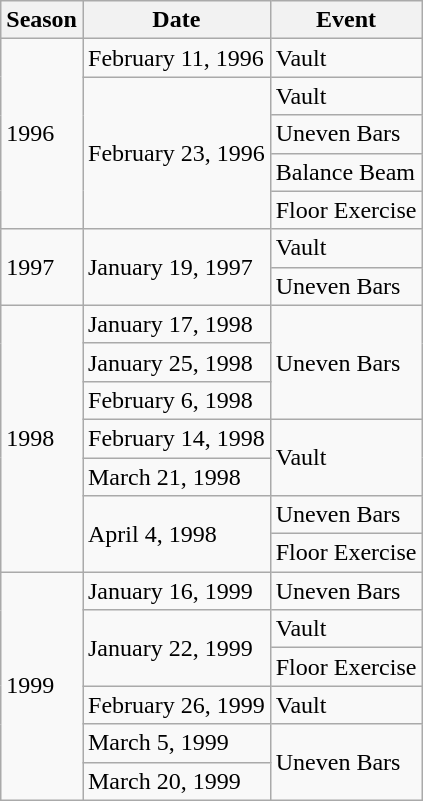<table class="wikitable">
<tr>
<th>Season</th>
<th>Date</th>
<th>Event</th>
</tr>
<tr>
<td rowspan="5">1996</td>
<td>February 11, 1996</td>
<td>Vault</td>
</tr>
<tr>
<td rowspan="4">February 23, 1996</td>
<td>Vault</td>
</tr>
<tr>
<td>Uneven Bars</td>
</tr>
<tr>
<td>Balance Beam</td>
</tr>
<tr>
<td>Floor Exercise</td>
</tr>
<tr>
<td rowspan="2">1997</td>
<td rowspan="2">January 19, 1997</td>
<td>Vault</td>
</tr>
<tr>
<td>Uneven Bars</td>
</tr>
<tr>
<td rowspan="7">1998</td>
<td>January 17, 1998</td>
<td rowspan="3">Uneven Bars</td>
</tr>
<tr>
<td>January 25, 1998</td>
</tr>
<tr>
<td>February 6, 1998</td>
</tr>
<tr>
<td>February 14, 1998</td>
<td rowspan="2">Vault</td>
</tr>
<tr>
<td>March 21, 1998</td>
</tr>
<tr>
<td rowspan="2">April 4, 1998</td>
<td>Uneven Bars</td>
</tr>
<tr>
<td>Floor Exercise</td>
</tr>
<tr>
<td rowspan="6">1999</td>
<td>January 16, 1999</td>
<td>Uneven Bars</td>
</tr>
<tr>
<td rowspan="2">January 22, 1999</td>
<td>Vault</td>
</tr>
<tr>
<td>Floor Exercise</td>
</tr>
<tr>
<td>February 26, 1999</td>
<td>Vault</td>
</tr>
<tr>
<td>March 5, 1999</td>
<td rowspan="2">Uneven Bars</td>
</tr>
<tr>
<td>March 20, 1999</td>
</tr>
</table>
